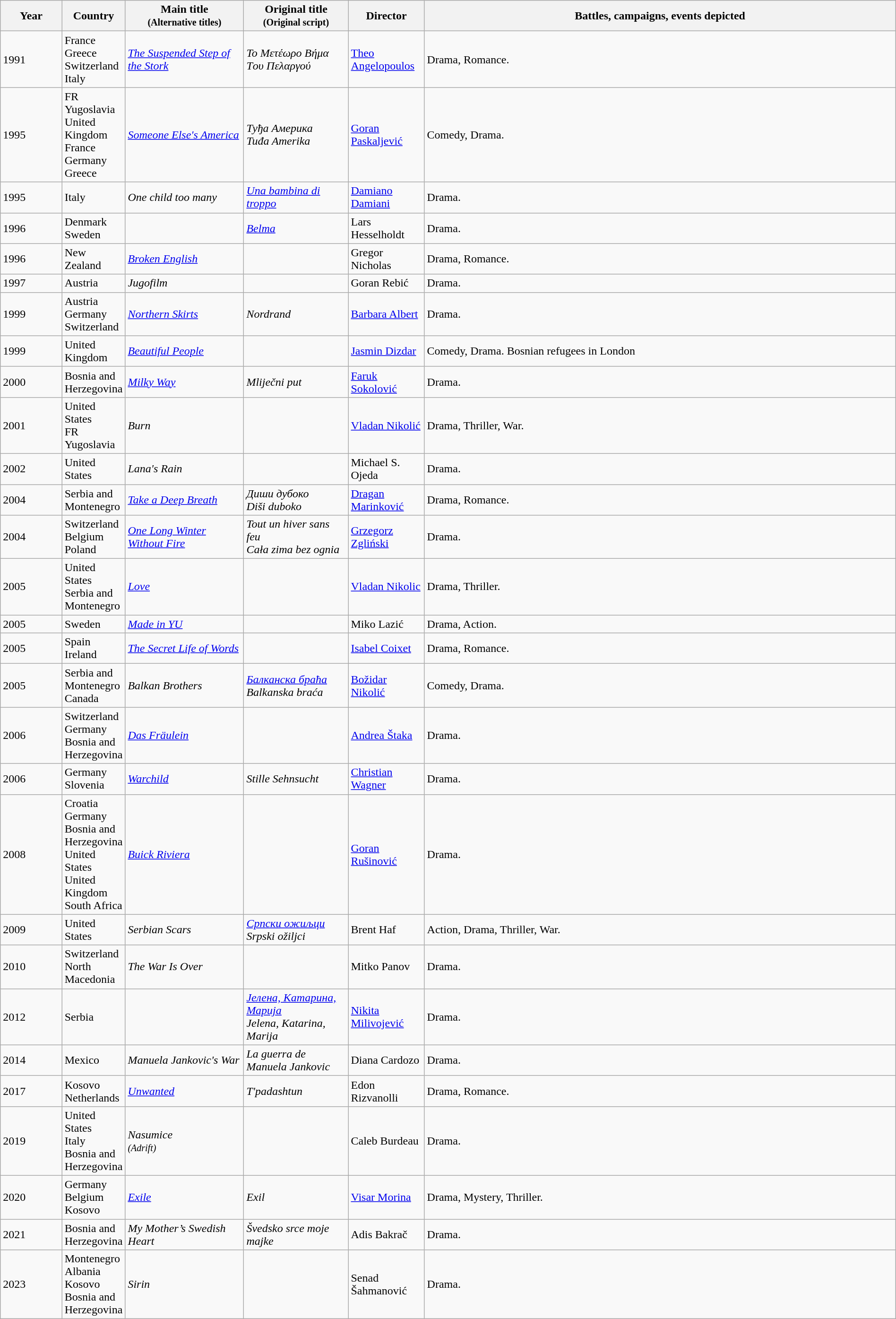<table class="wikitable sortable" style="width:100%;">
<tr>
<th class="unsortable">Year</th>
<th width= 80>Country</th>
<th width=160>Main title<br><small>(Alternative titles)</small></th>
<th width=140>Original title<br><small>(Original script)</small></th>
<th width=100>Director</th>
<th class="unsortable">Battles, campaigns, events depicted</th>
</tr>
<tr>
<td>1991</td>
<td>France<br>Greece<br>Switzerland<br>Italy</td>
<td><em><a href='#'>The Suspended Step of the Stork</a></em></td>
<td><em>Το Mετέωρο Bήμα Tου Πελαργού</em></td>
<td><a href='#'>Theo Angelopoulos</a></td>
<td>Drama, Romance.</td>
</tr>
<tr>
<td>1995</td>
<td>FR Yugoslavia<br>United Kingdom<br>France<br>Germany<br>Greece</td>
<td><em><a href='#'>Someone Else's America</a></em></td>
<td><em>Туђа Америка</em><br><em>Tuđa Amerika</em></td>
<td><a href='#'>Goran Paskaljević</a></td>
<td>Comedy, Drama.</td>
</tr>
<tr>
<td>1995</td>
<td>Italy</td>
<td><em>One child too many</em></td>
<td><em><a href='#'>Una bambina di troppo</a></em></td>
<td><a href='#'>Damiano Damiani</a></td>
<td>Drama.</td>
</tr>
<tr>
<td>1996</td>
<td>Denmark<br>Sweden</td>
<td></td>
<td><em><a href='#'>Belma</a></em></td>
<td>Lars Hesselholdt</td>
<td>Drama.</td>
</tr>
<tr>
<td>1996</td>
<td>New Zealand</td>
<td><em><a href='#'>Broken English</a></em></td>
<td></td>
<td>Gregor Nicholas</td>
<td>Drama, Romance.</td>
</tr>
<tr>
<td>1997</td>
<td>Austria</td>
<td><em>Jugofilm</em></td>
<td></td>
<td>Goran Rebić</td>
<td>Drama.</td>
</tr>
<tr>
<td>1999</td>
<td>Austria<br>Germany<br>Switzerland</td>
<td><em><a href='#'>Northern Skirts</a></em></td>
<td><em>Nordrand</em></td>
<td><a href='#'>Barbara Albert</a></td>
<td>Drama.</td>
</tr>
<tr>
<td>1999</td>
<td>United Kingdom</td>
<td><em><a href='#'>Beautiful People</a></em></td>
<td></td>
<td><a href='#'>Jasmin Dizdar</a></td>
<td>Comedy, Drama. Bosnian refugees in London</td>
</tr>
<tr>
<td>2000</td>
<td>Bosnia and Herzegovina</td>
<td><em><a href='#'>Milky Way</a></em></td>
<td><em>Mliječni put</em></td>
<td><a href='#'>Faruk Sokolović</a></td>
<td>Drama.</td>
</tr>
<tr>
<td>2001</td>
<td>United States<br>FR Yugoslavia</td>
<td><em>Burn</em></td>
<td></td>
<td><a href='#'>Vladan Nikolić</a></td>
<td>Drama, Thriller, War.</td>
</tr>
<tr>
<td>2002</td>
<td>United States</td>
<td><em>Lana's Rain</em></td>
<td></td>
<td>Michael S. Ojeda</td>
<td>Drama.</td>
</tr>
<tr>
<td>2004</td>
<td>Serbia and Montenegro</td>
<td><em><a href='#'>Take a Deep Breath</a></em></td>
<td><em>Диши дубоко</em><br><em>Diši duboko</em></td>
<td><a href='#'>Dragan Marinković</a></td>
<td>Drama, Romance.</td>
</tr>
<tr>
<td>2004</td>
<td>Switzerland<br>Belgium<br>Poland</td>
<td><em><a href='#'>One Long Winter Without Fire</a></em></td>
<td><em>Tout un hiver sans feu</em><br><em>Cała zima bez ognia</em></td>
<td><a href='#'>Grzegorz Zgliński</a></td>
<td>Drama.</td>
</tr>
<tr>
<td>2005</td>
<td>United States<br>Serbia and Montenegro</td>
<td><em><a href='#'>Love</a></em></td>
<td></td>
<td><a href='#'>Vladan Nikolic</a></td>
<td>Drama, Thriller.</td>
</tr>
<tr>
<td>2005</td>
<td>Sweden</td>
<td><em><a href='#'>Made in YU</a></em></td>
<td></td>
<td>Miko Lazić</td>
<td>Drama, Action.</td>
</tr>
<tr>
<td>2005</td>
<td>Spain<br>Ireland</td>
<td><em><a href='#'>The Secret Life of Words</a></em></td>
<td></td>
<td><a href='#'>Isabel Coixet</a></td>
<td>Drama, Romance.</td>
</tr>
<tr>
<td>2005</td>
<td>Serbia and Montenegro<br>Canada</td>
<td><em>Balkan Brothers</em></td>
<td><em><a href='#'>Балканска браћа</a></em><br><em>Balkanska braća</em></td>
<td><a href='#'>Božidar Nikolić</a></td>
<td>Comedy, Drama.</td>
</tr>
<tr>
<td>2006</td>
<td>Switzerland<br>Germany<br>Bosnia and Herzegovina</td>
<td><em><a href='#'>Das Fräulein</a></em></td>
<td></td>
<td><a href='#'>Andrea Štaka</a></td>
<td>Drama.</td>
</tr>
<tr>
<td>2006</td>
<td>Germany<br>Slovenia</td>
<td><em><a href='#'>Warchild</a></em></td>
<td><em>Stille Sehnsucht</em></td>
<td><a href='#'>Christian Wagner</a></td>
<td>Drama.</td>
</tr>
<tr>
<td>2008</td>
<td>Croatia<br>Germany<br>Bosnia and Herzegovina<br>United States<br>United Kingdom<br>South Africa</td>
<td><em><a href='#'>Buick Riviera</a></em></td>
<td></td>
<td><a href='#'>Goran Rušinović</a></td>
<td>Drama.</td>
</tr>
<tr>
<td>2009</td>
<td>United States</td>
<td><em>Serbian Scars</em></td>
<td><em><a href='#'>Српски ожиљци</a></em><br><em>Srpski ožiljci</em></td>
<td>Brent Haf</td>
<td>Action, Drama, Thriller, War.</td>
</tr>
<tr>
<td>2010</td>
<td>Switzerland<br>North Macedonia</td>
<td><em>The War Is Over</em></td>
<td></td>
<td>Mitko Panov</td>
<td>Drama.</td>
</tr>
<tr>
<td>2012</td>
<td>Serbia</td>
<td></td>
<td><em><a href='#'>Јелена, Катарина, Марија</a></em><br><em>Jelena, Katarina, Marija</em></td>
<td><a href='#'>Nikita Milivojević</a></td>
<td>Drama.</td>
</tr>
<tr>
<td>2014</td>
<td>Mexico</td>
<td><em>Manuela Jankovic's War</em></td>
<td><em>La guerra de Manuela Jankovic</em></td>
<td>Diana Cardozo</td>
<td>Drama.</td>
</tr>
<tr>
<td>2017</td>
<td>Kosovo<br>Netherlands</td>
<td><em><a href='#'>Unwanted</a></em></td>
<td><em>T'padashtun</em></td>
<td>Edon Rizvanolli</td>
<td>Drama, Romance.</td>
</tr>
<tr>
<td>2019</td>
<td>United States<br>Italy<br>Bosnia and Herzegovina</td>
<td><em>Nasumice</em><br><small><em>(Adrift)</em></small></td>
<td></td>
<td>Caleb Burdeau</td>
<td>Drama.</td>
</tr>
<tr>
<td>2020</td>
<td>Germany<br>Belgium<br>Kosovo</td>
<td><em><a href='#'>Exile</a></em></td>
<td><em>Exil</em></td>
<td><a href='#'>Visar Morina</a></td>
<td>Drama, Mystery, Thriller.</td>
</tr>
<tr>
<td>2021</td>
<td>Bosnia and Herzegovina</td>
<td><em>My Mother’s Swedish Heart</em></td>
<td><em>Švedsko srce moje majke</em></td>
<td>Adis Bakrač</td>
<td>Drama.</td>
</tr>
<tr>
<td>2023</td>
<td>Montenegro<br>Albania<br>Kosovo<br>Bosnia and Herzegovina</td>
<td><em>Sirin</em></td>
<td></td>
<td>Senad Šahmanović</td>
<td>Drama.</td>
</tr>
</table>
